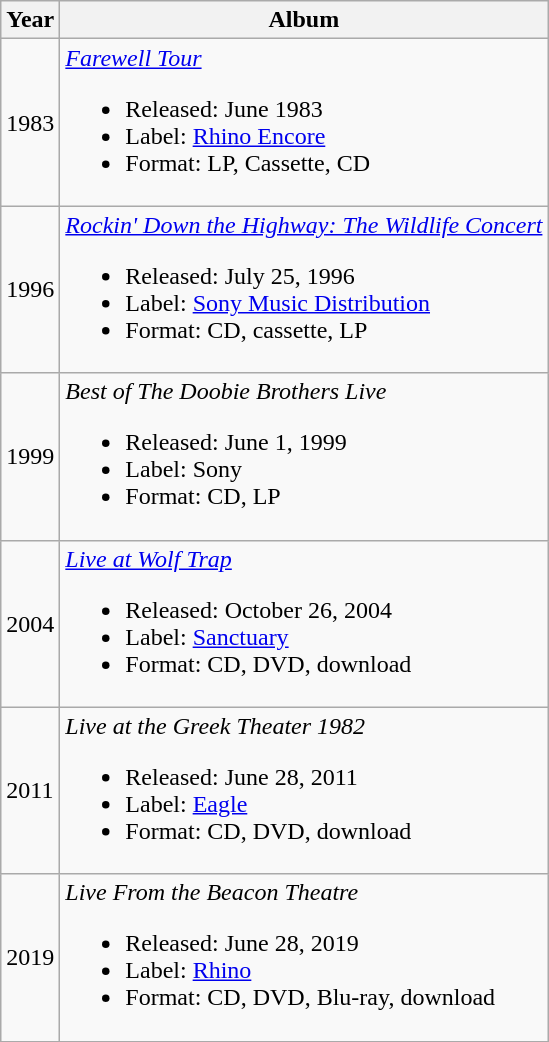<table class="wikitable">
<tr>
<th>Year</th>
<th>Album</th>
</tr>
<tr>
<td>1983</td>
<td><em><a href='#'>Farewell Tour</a></em><br><ul><li>Released: June 1983</li><li>Label: <a href='#'>Rhino Encore</a></li><li>Format: LP, Cassette, CD</li></ul></td>
</tr>
<tr>
<td>1996</td>
<td><em><a href='#'>Rockin' Down the Highway: The Wildlife Concert</a></em><br><ul><li>Released: July 25, 1996</li><li>Label: <a href='#'>Sony Music Distribution</a></li><li>Format: CD, cassette, LP</li></ul></td>
</tr>
<tr>
<td>1999</td>
<td><em>Best of The Doobie Brothers Live</em><br><ul><li>Released: June 1, 1999</li><li>Label: Sony</li><li>Format: CD, LP</li></ul></td>
</tr>
<tr>
<td>2004</td>
<td><em><a href='#'>Live at Wolf Trap</a></em><br><ul><li>Released: October 26, 2004</li><li>Label: <a href='#'>Sanctuary</a></li><li>Format: CD, DVD, download</li></ul></td>
</tr>
<tr>
<td>2011</td>
<td><em>Live at the Greek Theater 1982</em><br><ul><li>Released: June 28, 2011</li><li>Label: <a href='#'>Eagle</a></li><li>Format: CD, DVD, download</li></ul></td>
</tr>
<tr>
<td>2019</td>
<td><em>Live From the Beacon Theatre</em><br><ul><li>Released: June 28, 2019</li><li>Label: <a href='#'>Rhino</a></li><li>Format: CD, DVD, Blu-ray, download</li></ul></td>
</tr>
</table>
